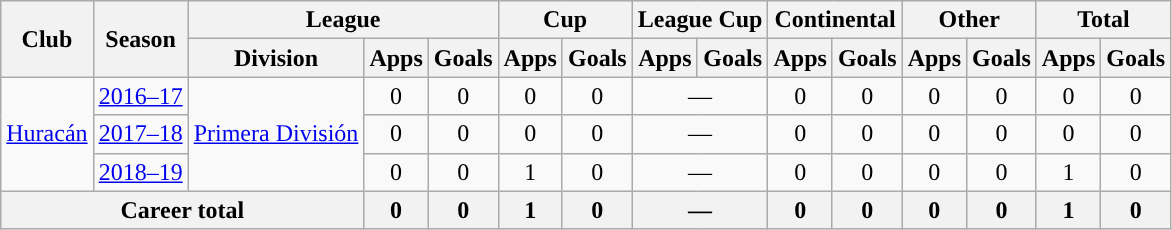<table class="wikitable" style="text-align:center">
<tr>
<th rowspan="2">Club</th>
<th rowspan="2">Season</th>
<th colspan="3">League</th>
<th colspan="2">Cup</th>
<th colspan="2">League Cup</th>
<th colspan="2">Continental</th>
<th colspan="2">Other</th>
<th colspan="2">Total</th>
</tr>
<tr>
<th>Division</th>
<th>Apps</th>
<th>Goals</th>
<th>Apps</th>
<th>Goals</th>
<th>Apps</th>
<th>Goals</th>
<th>Apps</th>
<th>Goals</th>
<th>Apps</th>
<th>Goals</th>
<th>Apps</th>
<th>Goals</th>
</tr>
<tr>
<td rowspan="3"><a href='#'>Huracán</a></td>
<td><a href='#'>2016–17</a></td>
<td rowspan="3"><a href='#'>Primera División</a></td>
<td>0</td>
<td>0</td>
<td>0</td>
<td>0</td>
<td colspan="2">—</td>
<td>0</td>
<td>0</td>
<td>0</td>
<td>0</td>
<td>0</td>
<td>0</td>
</tr>
<tr>
<td><a href='#'>2017–18</a></td>
<td>0</td>
<td>0</td>
<td>0</td>
<td>0</td>
<td colspan="2">—</td>
<td>0</td>
<td>0</td>
<td>0</td>
<td>0</td>
<td>0</td>
<td>0</td>
</tr>
<tr>
<td><a href='#'>2018–19</a></td>
<td>0</td>
<td>0</td>
<td>1</td>
<td>0</td>
<td colspan="2">—</td>
<td>0</td>
<td>0</td>
<td>0</td>
<td>0</td>
<td>1</td>
<td>0</td>
</tr>
<tr>
<th colspan="3">Career total</th>
<th>0</th>
<th>0</th>
<th>1</th>
<th>0</th>
<th colspan="2">—</th>
<th>0</th>
<th>0</th>
<th>0</th>
<th>0</th>
<th>1</th>
<th>0</th>
</tr>
</table>
